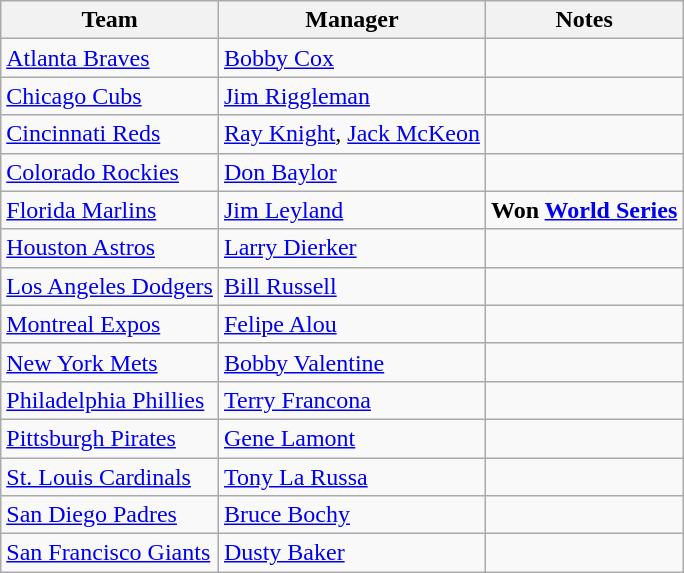<table class="wikitable">
<tr>
<th>Team</th>
<th>Manager</th>
<th>Notes</th>
</tr>
<tr>
<td><a href='#'>Atlanta Braves</a></td>
<td><a href='#'>Bobby Cox</a></td>
<td></td>
</tr>
<tr>
<td><a href='#'>Chicago Cubs</a></td>
<td><a href='#'>Jim Riggleman</a></td>
<td></td>
</tr>
<tr>
<td><a href='#'>Cincinnati Reds</a></td>
<td><a href='#'>Ray Knight</a>, <a href='#'>Jack McKeon</a></td>
<td></td>
</tr>
<tr>
<td><a href='#'>Colorado Rockies</a></td>
<td><a href='#'>Don Baylor</a></td>
<td></td>
</tr>
<tr>
<td><a href='#'>Florida Marlins</a></td>
<td><a href='#'>Jim Leyland</a></td>
<td><strong>Won <a href='#'>World Series</a></strong></td>
</tr>
<tr>
<td><a href='#'>Houston Astros</a></td>
<td><a href='#'>Larry Dierker</a></td>
<td></td>
</tr>
<tr>
<td><a href='#'>Los Angeles Dodgers</a></td>
<td><a href='#'>Bill Russell</a></td>
<td></td>
</tr>
<tr>
<td><a href='#'>Montreal Expos</a></td>
<td><a href='#'>Felipe Alou</a></td>
<td></td>
</tr>
<tr>
<td><a href='#'>New York Mets</a></td>
<td><a href='#'>Bobby Valentine</a></td>
<td></td>
</tr>
<tr>
<td><a href='#'>Philadelphia Phillies</a></td>
<td><a href='#'>Terry Francona</a></td>
<td></td>
</tr>
<tr>
<td><a href='#'>Pittsburgh Pirates</a></td>
<td><a href='#'>Gene Lamont</a></td>
<td></td>
</tr>
<tr>
<td><a href='#'>St. Louis Cardinals</a></td>
<td><a href='#'>Tony La Russa</a></td>
<td></td>
</tr>
<tr>
<td><a href='#'>San Diego Padres</a></td>
<td><a href='#'>Bruce Bochy</a></td>
<td></td>
</tr>
<tr>
<td><a href='#'>San Francisco Giants</a></td>
<td><a href='#'>Dusty Baker</a></td>
<td></td>
</tr>
</table>
